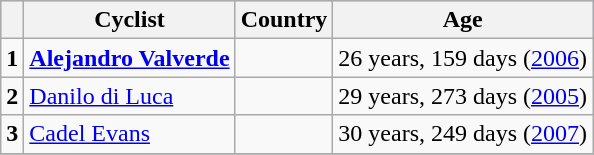<table class="wikitable">
<tr style="background:#ccccff;">
<th></th>
<th>Cyclist</th>
<th>Country</th>
<th>Age</th>
</tr>
<tr>
<td><strong>1</strong></td>
<td><strong><a href='#'>Alejandro Valverde</a></strong></td>
<td></td>
<td>26 years, 159 days (<a href='#'>2006</a>)</td>
</tr>
<tr>
<td><strong>2</strong></td>
<td><a href='#'>Danilo di Luca</a></td>
<td></td>
<td>29 years, 273 days (<a href='#'>2005</a>)</td>
</tr>
<tr>
<td><strong>3</strong></td>
<td><a href='#'>Cadel Evans</a></td>
<td></td>
<td>30 years, 249 days (<a href='#'>2007</a>)</td>
</tr>
<tr>
</tr>
</table>
